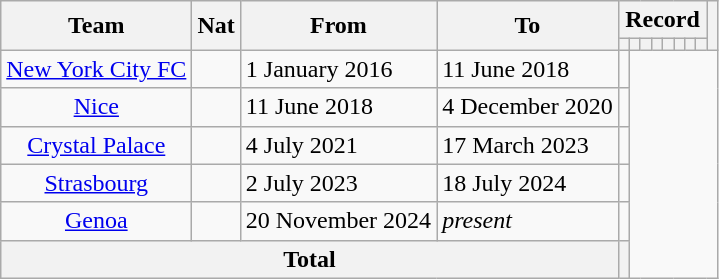<table class="wikitable" style="text-align:center">
<tr>
<th rowspan="2">Team</th>
<th rowspan="2">Nat</th>
<th rowspan="2">From</th>
<th rowspan="2">To</th>
<th colspan="8">Record</th>
<th rowspan=2></th>
</tr>
<tr>
<th></th>
<th></th>
<th></th>
<th></th>
<th></th>
<th></th>
<th></th>
<th></th>
</tr>
<tr>
<td><a href='#'>New York City FC</a></td>
<td></td>
<td align=left>1 January 2016</td>
<td align=left>11 June 2018<br></td>
<td></td>
</tr>
<tr>
<td><a href='#'>Nice</a></td>
<td></td>
<td align=left>11 June 2018</td>
<td align=left>4 December 2020<br></td>
<td></td>
</tr>
<tr>
<td><a href='#'>Crystal Palace</a></td>
<td></td>
<td align=left>4 July 2021</td>
<td align=left>17 March 2023<br></td>
<td></td>
</tr>
<tr>
<td><a href='#'>Strasbourg</a></td>
<td></td>
<td align=left>2 July 2023</td>
<td align=left>18 July 2024<br></td>
<td></td>
</tr>
<tr>
<td><a href='#'>Genoa</a></td>
<td></td>
<td align=left>20 November 2024</td>
<td align=left><em>present</em><br></td>
<td></td>
</tr>
<tr>
<th colspan=4>Total<br></th>
<th></th>
</tr>
</table>
